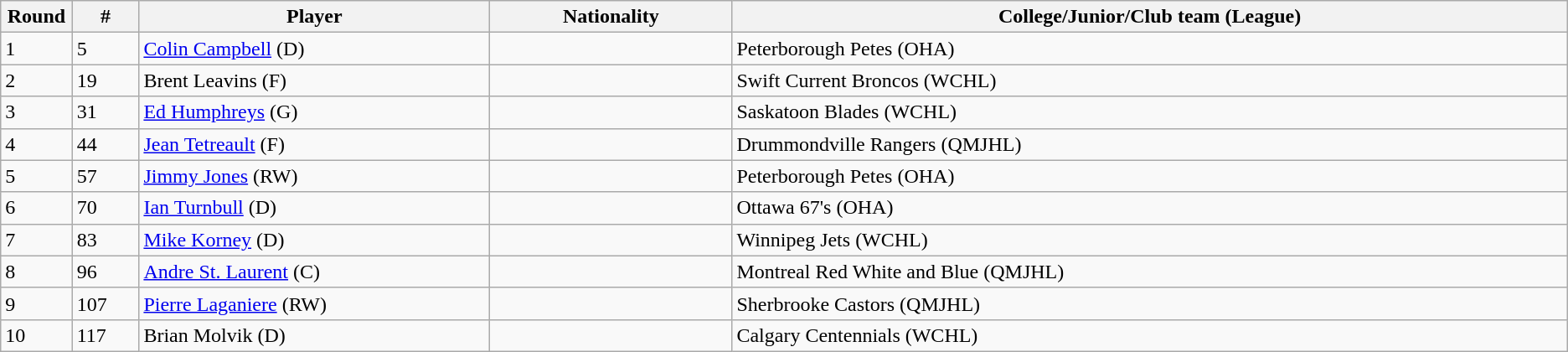<table class="wikitable">
<tr align="center">
<th bgcolor="#DDDDFF" width="4.0%">Round</th>
<th bgcolor="#DDDDFF" width="4.0%">#</th>
<th bgcolor="#DDDDFF" width="21.0%">Player</th>
<th bgcolor="#DDDDFF" width="14.5%">Nationality</th>
<th bgcolor="#DDDDFF" width="50.0%">College/Junior/Club team (League)</th>
</tr>
<tr>
<td>1</td>
<td>5</td>
<td><a href='#'>Colin Campbell</a> (D)</td>
<td></td>
<td>Peterborough Petes (OHA)</td>
</tr>
<tr>
<td>2</td>
<td>19</td>
<td>Brent Leavins (F)</td>
<td></td>
<td>Swift Current Broncos (WCHL)</td>
</tr>
<tr>
<td>3</td>
<td>31</td>
<td><a href='#'>Ed Humphreys</a> (G)</td>
<td></td>
<td>Saskatoon Blades (WCHL)</td>
</tr>
<tr>
<td>4</td>
<td>44</td>
<td><a href='#'>Jean Tetreault</a> (F)</td>
<td></td>
<td>Drummondville Rangers (QMJHL)</td>
</tr>
<tr>
<td>5</td>
<td>57</td>
<td><a href='#'>Jimmy Jones</a> (RW)</td>
<td></td>
<td>Peterborough Petes (OHA)</td>
</tr>
<tr>
<td>6</td>
<td>70</td>
<td><a href='#'>Ian Turnbull</a> (D)</td>
<td></td>
<td>Ottawa 67's (OHA)</td>
</tr>
<tr>
<td>7</td>
<td>83</td>
<td><a href='#'>Mike Korney</a> (D)</td>
<td></td>
<td>Winnipeg Jets (WCHL)</td>
</tr>
<tr>
<td>8</td>
<td>96</td>
<td><a href='#'>Andre St. Laurent</a> (C)</td>
<td></td>
<td>Montreal Red White and Blue (QMJHL)</td>
</tr>
<tr>
<td>9</td>
<td>107</td>
<td><a href='#'>Pierre Laganiere</a> (RW)</td>
<td></td>
<td>Sherbrooke Castors (QMJHL)</td>
</tr>
<tr>
<td>10</td>
<td>117</td>
<td>Brian Molvik (D)</td>
<td></td>
<td>Calgary Centennials (WCHL)</td>
</tr>
</table>
